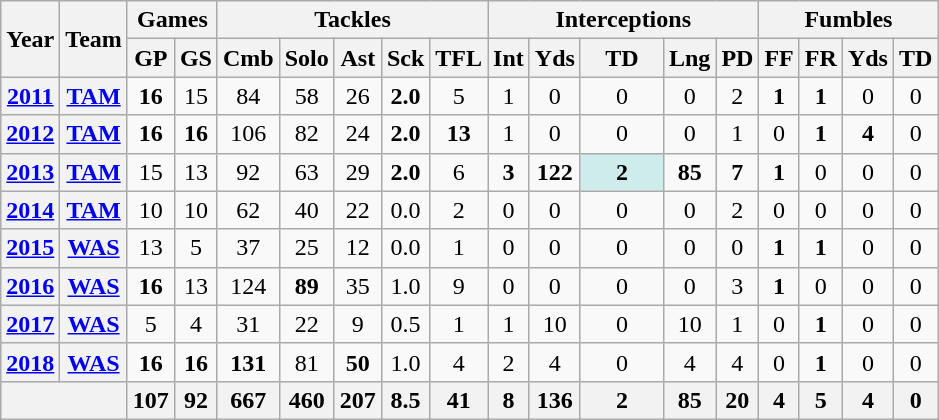<table class="wikitable" style="text-align:center">
<tr>
<th rowspan="2">Year</th>
<th rowspan="2">Team</th>
<th colspan="2">Games</th>
<th colspan="5">Tackles</th>
<th colspan="5">Interceptions</th>
<th colspan="4">Fumbles</th>
</tr>
<tr>
<th>GP</th>
<th>GS</th>
<th>Cmb</th>
<th>Solo</th>
<th>Ast</th>
<th>Sck</th>
<th>TFL</th>
<th>Int</th>
<th>Yds</th>
<th>TD</th>
<th>Lng</th>
<th>PD</th>
<th>FF</th>
<th>FR</th>
<th>Yds</th>
<th>TD</th>
</tr>
<tr>
<th><a href='#'>2011</a></th>
<th><a href='#'>TAM</a></th>
<td><strong>16</strong></td>
<td>15</td>
<td>84</td>
<td>58</td>
<td>26</td>
<td><strong>2.0</strong></td>
<td>5</td>
<td>1</td>
<td>0</td>
<td>0</td>
<td>0</td>
<td>2</td>
<td><strong>1</strong></td>
<td><strong>1</strong></td>
<td>0</td>
<td>0</td>
</tr>
<tr>
<th><a href='#'>2012</a></th>
<th><a href='#'>TAM</a></th>
<td><strong>16</strong></td>
<td><strong>16</strong></td>
<td>106</td>
<td>82</td>
<td>24</td>
<td><strong>2.0</strong></td>
<td><strong>13</strong></td>
<td>1</td>
<td>0</td>
<td>0</td>
<td>0</td>
<td>1</td>
<td>0</td>
<td><strong>1</strong></td>
<td><strong>4</strong></td>
<td>0</td>
</tr>
<tr>
<th><a href='#'>2013</a></th>
<th><a href='#'>TAM</a></th>
<td>15</td>
<td>13</td>
<td>92</td>
<td>63</td>
<td>29</td>
<td><strong>2.0</strong></td>
<td>6</td>
<td><strong>3</strong></td>
<td><strong>122</strong></td>
<td style="background:#cfecec; width:3em;"><strong>2</strong></td>
<td><strong>85</strong></td>
<td><strong>7</strong></td>
<td><strong>1</strong></td>
<td>0</td>
<td>0</td>
<td>0</td>
</tr>
<tr>
<th><a href='#'>2014</a></th>
<th><a href='#'>TAM</a></th>
<td>10</td>
<td>10</td>
<td>62</td>
<td>40</td>
<td>22</td>
<td>0.0</td>
<td>2</td>
<td>0</td>
<td>0</td>
<td>0</td>
<td>0</td>
<td>2</td>
<td>0</td>
<td>0</td>
<td>0</td>
<td>0</td>
</tr>
<tr>
<th><a href='#'>2015</a></th>
<th><a href='#'>WAS</a></th>
<td>13</td>
<td>5</td>
<td>37</td>
<td>25</td>
<td>12</td>
<td>0.0</td>
<td>1</td>
<td>0</td>
<td>0</td>
<td>0</td>
<td>0</td>
<td>0</td>
<td><strong>1</strong></td>
<td><strong>1</strong></td>
<td>0</td>
<td>0</td>
</tr>
<tr>
<th><a href='#'>2016</a></th>
<th><a href='#'>WAS</a></th>
<td><strong>16</strong></td>
<td>13</td>
<td>124</td>
<td><strong>89</strong></td>
<td>35</td>
<td>1.0</td>
<td>9</td>
<td>0</td>
<td>0</td>
<td>0</td>
<td>0</td>
<td>3</td>
<td><strong>1</strong></td>
<td>0</td>
<td>0</td>
<td>0</td>
</tr>
<tr>
<th><a href='#'>2017</a></th>
<th><a href='#'>WAS</a></th>
<td>5</td>
<td>4</td>
<td>31</td>
<td>22</td>
<td>9</td>
<td>0.5</td>
<td>1</td>
<td>1</td>
<td>10</td>
<td>0</td>
<td>10</td>
<td>1</td>
<td>0</td>
<td><strong>1</strong></td>
<td>0</td>
<td>0</td>
</tr>
<tr>
<th><a href='#'>2018</a></th>
<th><a href='#'>WAS</a></th>
<td><strong>16</strong></td>
<td><strong>16</strong></td>
<td><strong>131</strong></td>
<td>81</td>
<td><strong>50</strong></td>
<td>1.0</td>
<td>4</td>
<td>2</td>
<td>4</td>
<td>0</td>
<td>4</td>
<td>4</td>
<td>0</td>
<td><strong>1</strong></td>
<td>0</td>
<td>0</td>
</tr>
<tr>
<th colspan="2"></th>
<th>107</th>
<th>92</th>
<th>667</th>
<th>460</th>
<th>207</th>
<th>8.5</th>
<th>41</th>
<th>8</th>
<th>136</th>
<th>2</th>
<th>85</th>
<th>20</th>
<th>4</th>
<th>5</th>
<th>4</th>
<th>0</th>
</tr>
</table>
